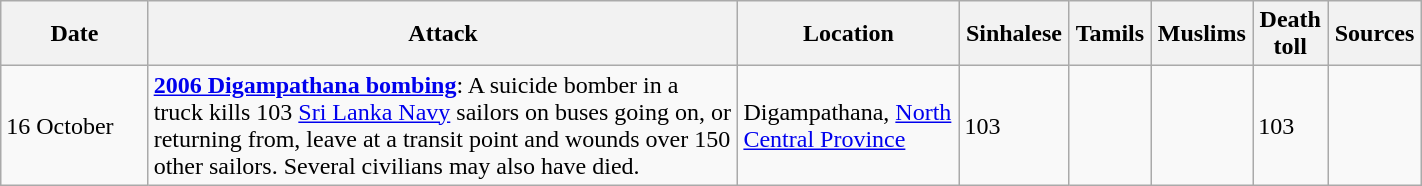<table class="wikitable" style="width:75%;">
<tr>
<th width="10%">Date</th>
<th width="40%">Attack</th>
<th width="15%">Location</th>
<th width="5%">Sinhalese</th>
<th width="5%">Tamils</th>
<th width="5%">Muslims</th>
<th width="5%">Death toll</th>
<th width="5%">Sources</th>
</tr>
<tr>
<td>16 October</td>
<td><strong><a href='#'>2006 Digampathana bombing</a></strong>: A suicide bomber in a truck kills 103 <a href='#'>Sri Lanka Navy</a> sailors on buses going on, or returning from, leave at a transit point and wounds over 150 other sailors. Several civilians may also have died.</td>
<td>Digampathana, <a href='#'>North Central Province</a></td>
<td>103</td>
<td></td>
<td></td>
<td>103</td>
<td></td>
</tr>
</table>
